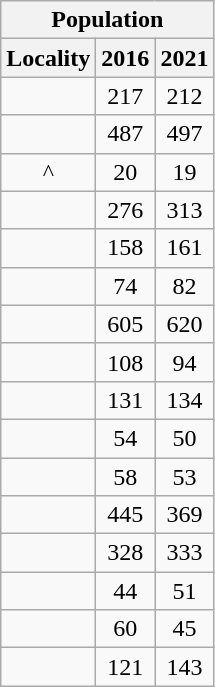<table class="wikitable" style="text-align:center;">
<tr>
<th colspan="3" style="text-align:center; font-weight:bold">Population</th>
</tr>
<tr>
<th style="text-align:center; background:  font-weight:bold">Locality</th>
<th style="text-align:center; background:  font-weight:bold"><strong>2016</strong></th>
<th style="text-align:center; background:  font-weight:bold"><strong>2021</strong></th>
</tr>
<tr>
<td></td>
<td>217</td>
<td>212</td>
</tr>
<tr>
<td></td>
<td>487</td>
<td>497</td>
</tr>
<tr>
<td>^</td>
<td>20</td>
<td>19</td>
</tr>
<tr>
<td></td>
<td>276</td>
<td>313</td>
</tr>
<tr>
<td></td>
<td>158</td>
<td>161</td>
</tr>
<tr>
<td></td>
<td>74</td>
<td>82</td>
</tr>
<tr>
<td></td>
<td>605</td>
<td>620</td>
</tr>
<tr>
<td></td>
<td>108</td>
<td>94</td>
</tr>
<tr>
<td></td>
<td>131</td>
<td>134</td>
</tr>
<tr>
<td></td>
<td>54</td>
<td>50</td>
</tr>
<tr>
<td></td>
<td>58</td>
<td>53</td>
</tr>
<tr>
<td></td>
<td>445</td>
<td>369</td>
</tr>
<tr>
<td></td>
<td>328</td>
<td>333</td>
</tr>
<tr>
<td></td>
<td>44</td>
<td>51</td>
</tr>
<tr>
<td></td>
<td>60</td>
<td>45</td>
</tr>
<tr>
<td></td>
<td>121</td>
<td>143</td>
</tr>
</table>
